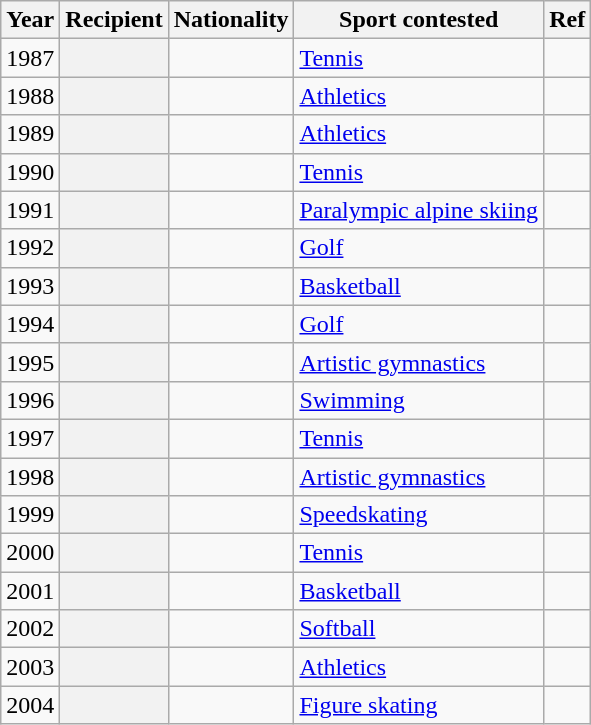<table class="wikitable sortable plainrowheaders">
<tr>
<th scope="col">Year</th>
<th scope="col">Recipient</th>
<th scope="col">Nationality</th>
<th scope="col">Sport contested</th>
<th scope="col" class="unsortable">Ref</th>
</tr>
<tr>
<td>1987</td>
<th scope="row"></th>
<td></td>
<td><a href='#'>Tennis</a></td>
<td></td>
</tr>
<tr>
<td>1988</td>
<th scope="row"></th>
<td></td>
<td><a href='#'>Athletics</a></td>
<td></td>
</tr>
<tr>
<td>1989</td>
<th scope="row"></th>
<td></td>
<td><a href='#'>Athletics</a></td>
<td></td>
</tr>
<tr>
<td>1990</td>
<th scope="row"></th>
<td></td>
<td><a href='#'>Tennis</a></td>
<td></td>
</tr>
<tr>
<td>1991</td>
<th scope="row"></th>
<td></td>
<td><a href='#'>Paralympic alpine skiing</a></td>
<td></td>
</tr>
<tr>
<td>1992</td>
<th scope="row"></th>
<td></td>
<td><a href='#'>Golf</a></td>
<td></td>
</tr>
<tr>
<td>1993</td>
<th scope="row"></th>
<td></td>
<td><a href='#'>Basketball</a></td>
<td></td>
</tr>
<tr>
<td>1994</td>
<th scope="row"></th>
<td></td>
<td><a href='#'>Golf</a></td>
<td></td>
</tr>
<tr>
<td>1995</td>
<th scope="row"></th>
<td></td>
<td><a href='#'>Artistic gymnastics</a></td>
<td></td>
</tr>
<tr>
<td>1996</td>
<th scope="row"></th>
<td></td>
<td><a href='#'>Swimming</a></td>
<td></td>
</tr>
<tr>
<td>1997</td>
<th scope="row"></th>
<td></td>
<td><a href='#'>Tennis</a></td>
<td></td>
</tr>
<tr>
<td>1998</td>
<th scope="row"></th>
<td></td>
<td><a href='#'>Artistic gymnastics</a></td>
<td></td>
</tr>
<tr>
<td>1999</td>
<th scope="row"></th>
<td></td>
<td><a href='#'>Speedskating</a></td>
<td></td>
</tr>
<tr>
<td>2000</td>
<th scope="row"></th>
<td></td>
<td><a href='#'>Tennis</a></td>
<td></td>
</tr>
<tr>
<td>2001</td>
<th scope="row"></th>
<td></td>
<td><a href='#'>Basketball</a></td>
<td></td>
</tr>
<tr>
<td>2002</td>
<th scope="row"></th>
<td></td>
<td><a href='#'>Softball</a></td>
<td></td>
</tr>
<tr>
<td>2003</td>
<th scope="row"></th>
<td></td>
<td><a href='#'>Athletics</a></td>
<td></td>
</tr>
<tr>
<td>2004</td>
<th scope="row"></th>
<td></td>
<td><a href='#'>Figure skating</a></td>
<td></td>
</tr>
</table>
